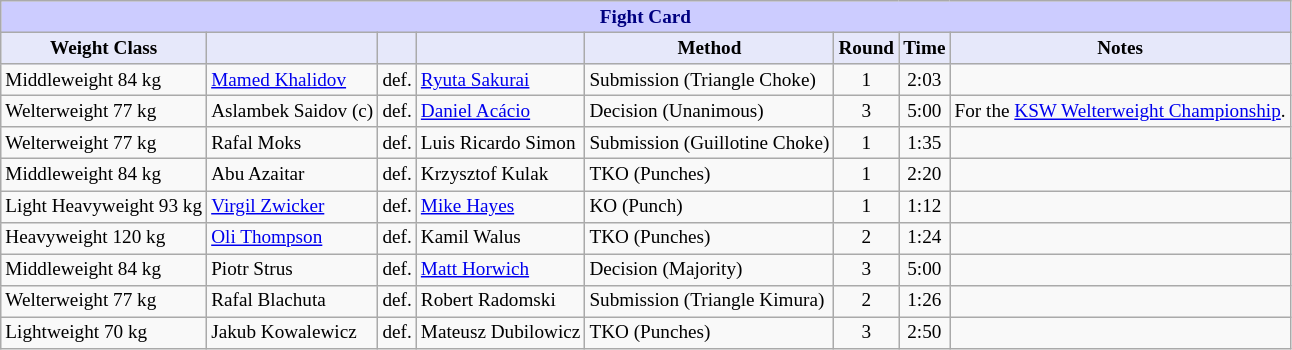<table class="wikitable" style="font-size: 80%;">
<tr>
<th colspan="8" style="background-color: #ccf; color: #000080; text-align: center;"><strong>Fight Card</strong></th>
</tr>
<tr>
<th colspan="1" style="background-color: #E6E8FA; color: #000000; text-align: center;">Weight Class</th>
<th colspan="1" style="background-color: #E6E8FA; color: #000000; text-align: center;"></th>
<th colspan="1" style="background-color: #E6E8FA; color: #000000; text-align: center;"></th>
<th colspan="1" style="background-color: #E6E8FA; color: #000000; text-align: center;"></th>
<th colspan="1" style="background-color: #E6E8FA; color: #000000; text-align: center;">Method</th>
<th colspan="1" style="background-color: #E6E8FA; color: #000000; text-align: center;">Round</th>
<th colspan="1" style="background-color: #E6E8FA; color: #000000; text-align: center;">Time</th>
<th colspan="1" style="background-color: #E6E8FA; color: #000000; text-align: center;">Notes</th>
</tr>
<tr>
<td>Middleweight 84 kg</td>
<td> <a href='#'>Mamed Khalidov</a></td>
<td>def.</td>
<td> <a href='#'>Ryuta Sakurai</a></td>
<td>Submission (Triangle Choke)</td>
<td align=center>1</td>
<td align=center>2:03</td>
<td></td>
</tr>
<tr>
<td>Welterweight 77 kg</td>
<td> Aslambek Saidov (c)</td>
<td>def.</td>
<td> <a href='#'>Daniel Acácio</a></td>
<td>Decision (Unanimous)</td>
<td align=center>3</td>
<td align=center>5:00</td>
<td>For the <a href='#'>KSW Welterweight Championship</a>.</td>
</tr>
<tr>
<td>Welterweight 77 kg</td>
<td> Rafal Moks</td>
<td>def.</td>
<td> Luis Ricardo Simon</td>
<td>Submission (Guillotine Choke)</td>
<td align=center>1</td>
<td align=center>1:35</td>
<td></td>
</tr>
<tr>
<td>Middleweight 84 kg</td>
<td> Abu Azaitar</td>
<td>def.</td>
<td> Krzysztof Kulak</td>
<td>TKO (Punches)</td>
<td align=center>1</td>
<td align=center>2:20</td>
<td></td>
</tr>
<tr>
<td>Light Heavyweight 93 kg</td>
<td> <a href='#'>Virgil Zwicker</a></td>
<td>def.</td>
<td> <a href='#'>Mike Hayes</a></td>
<td>KO (Punch)</td>
<td align=center>1</td>
<td align=center>1:12</td>
<td></td>
</tr>
<tr>
<td>Heavyweight 120 kg</td>
<td> <a href='#'>Oli Thompson</a></td>
<td>def.</td>
<td> Kamil Walus</td>
<td>TKO (Punches)</td>
<td align=center>2</td>
<td align=center>1:24</td>
<td></td>
</tr>
<tr>
<td>Middleweight 84 kg</td>
<td> Piotr Strus</td>
<td>def.</td>
<td> <a href='#'>Matt Horwich</a></td>
<td>Decision (Majority)</td>
<td align=center>3</td>
<td align=center>5:00</td>
<td></td>
</tr>
<tr>
<td>Welterweight 77 kg</td>
<td> Rafal Blachuta</td>
<td>def.</td>
<td> Robert Radomski</td>
<td>Submission (Triangle Kimura)</td>
<td align=center>2</td>
<td align=center>1:26</td>
<td></td>
</tr>
<tr>
<td>Lightweight 70 kg</td>
<td> Jakub Kowalewicz</td>
<td>def.</td>
<td> Mateusz Dubilowicz</td>
<td>TKO (Punches)</td>
<td align=center>3</td>
<td align=center>2:50</td>
<td></td>
</tr>
</table>
